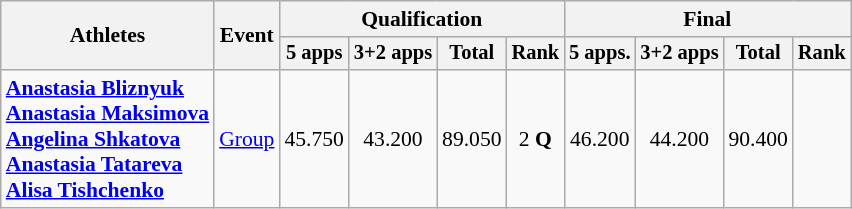<table class="wikitable" style="text-align:center; font-size:90%">
<tr>
<th rowspan=2>Athletes</th>
<th rowspan=2>Event</th>
<th colspan=4>Qualification</th>
<th colspan=4>Final</th>
</tr>
<tr style="font-size:95%">
<th>5 apps</th>
<th>3+2 apps</th>
<th>Total</th>
<th>Rank</th>
<th>5 apps.</th>
<th>3+2 apps</th>
<th>Total</th>
<th>Rank</th>
</tr>
<tr>
<td align=left><strong><a href='#'>Anastasia Bliznyuk</a><br><a href='#'>Anastasia Maksimova</a><br><a href='#'>Angelina Shkatova</a><br><a href='#'>Anastasia Tatareva</a><br><a href='#'>Alisa Tishchenko</a></strong></td>
<td align=left><a href='#'>Group</a></td>
<td>45.750</td>
<td>43.200</td>
<td>89.050</td>
<td>2 <strong>Q</strong></td>
<td>46.200</td>
<td>44.200</td>
<td>90.400</td>
<td></td>
</tr>
</table>
